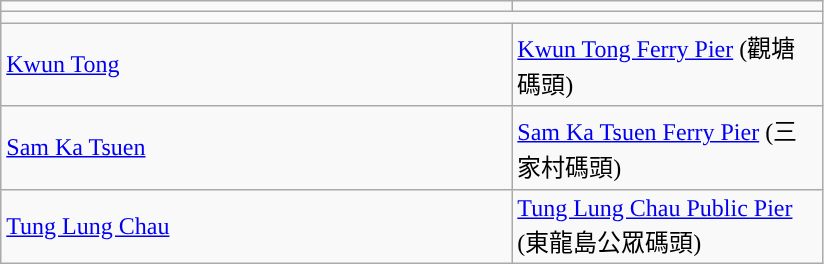<table class="wikitable">
<tr>
<td style="width:250pt;"></td>
<td style="width:150pt;"></td>
</tr>
<tr style="background:#">
<td colspan = "7"></td>
</tr>
<tr>
<td><a href='#'>Kwun Tong</a></td>
<td><a href='#'>Kwun Tong Ferry Pier</a> (觀塘碼頭)</td>
</tr>
<tr>
<td><a href='#'>Sam Ka Tsuen</a></td>
<td><a href='#'>Sam Ka Tsuen Ferry Pier</a> (三家村碼頭)</td>
</tr>
<tr>
<td><a href='#'>Tung Lung Chau</a></td>
<td><a href='#'>Tung Lung Chau Public Pier</a> (東龍島公眾碼頭)</td>
</tr>
</table>
